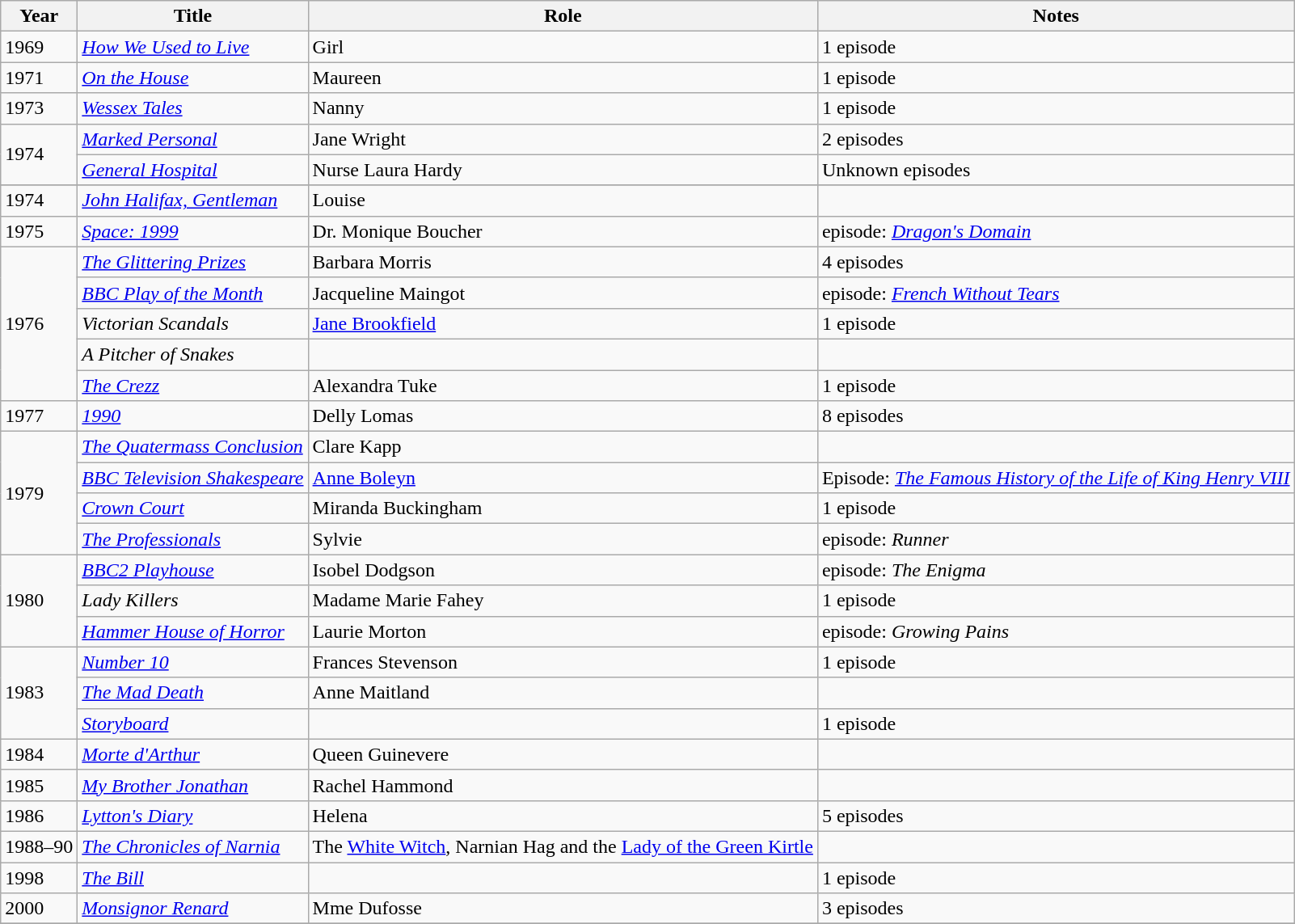<table class="wikitable">
<tr>
<th>Year</th>
<th>Title</th>
<th>Role</th>
<th>Notes</th>
</tr>
<tr>
<td>1969</td>
<td><em><a href='#'>How We Used to Live</a></em></td>
<td>Girl</td>
<td>1 episode</td>
</tr>
<tr>
<td>1971</td>
<td><em><a href='#'>On the House</a></em></td>
<td>Maureen</td>
<td>1 episode</td>
</tr>
<tr>
<td>1973</td>
<td><em><a href='#'>Wessex Tales</a></em></td>
<td>Nanny</td>
<td>1 episode</td>
</tr>
<tr>
<td rowspan="2">1974</td>
<td><em><a href='#'>Marked Personal</a></em></td>
<td>Jane Wright</td>
<td>2 episodes</td>
</tr>
<tr>
<td><em><a href='#'>General Hospital</a></em></td>
<td>Nurse Laura Hardy</td>
<td>Unknown episodes</td>
</tr>
<tr>
</tr>
<tr>
<td>1974</td>
<td><em><a href='#'>John Halifax, Gentleman</a></em></td>
<td>Louise</td>
<td></td>
</tr>
<tr>
<td>1975</td>
<td><em><a href='#'>Space: 1999</a></em></td>
<td>Dr. Monique Boucher</td>
<td>episode: <em><a href='#'>Dragon's Domain</a></em></td>
</tr>
<tr>
<td rowspan="5">1976</td>
<td><em><a href='#'>The Glittering Prizes</a></em></td>
<td>Barbara Morris</td>
<td>4 episodes</td>
</tr>
<tr>
<td><em><a href='#'>BBC Play of the Month</a></em></td>
<td>Jacqueline Maingot</td>
<td>episode: <em><a href='#'>French Without Tears</a></em></td>
</tr>
<tr>
<td><em>Victorian Scandals</em></td>
<td><a href='#'>Jane Brookfield</a></td>
<td>1 episode</td>
</tr>
<tr>
<td><em>A Pitcher of Snakes</em></td>
<td></td>
<td></td>
</tr>
<tr>
<td><em><a href='#'>The Crezz</a></em></td>
<td>Alexandra Tuke</td>
<td>1 episode</td>
</tr>
<tr>
<td>1977</td>
<td><em><a href='#'>1990</a></em></td>
<td>Delly Lomas</td>
<td>8 episodes</td>
</tr>
<tr>
<td rowspan="4">1979</td>
<td><em><a href='#'>The Quatermass Conclusion</a></em></td>
<td>Clare Kapp</td>
<td></td>
</tr>
<tr>
<td><em><a href='#'>BBC Television Shakespeare</a></em></td>
<td><a href='#'>Anne Boleyn</a></td>
<td>Episode: <em><a href='#'>The Famous History of the Life of King Henry VIII</a></em></td>
</tr>
<tr>
<td><em><a href='#'>Crown Court</a></em></td>
<td>Miranda Buckingham</td>
<td>1 episode</td>
</tr>
<tr>
<td><em><a href='#'>The Professionals</a></em></td>
<td>Sylvie</td>
<td>episode: <em>Runner</em></td>
</tr>
<tr>
<td rowspan="3">1980</td>
<td><em><a href='#'>BBC2 Playhouse</a></em></td>
<td>Isobel Dodgson</td>
<td>episode: <em>The Enigma</em></td>
</tr>
<tr>
<td><em>Lady Killers</em></td>
<td>Madame Marie Fahey</td>
<td>1 episode</td>
</tr>
<tr>
<td><em><a href='#'>Hammer House of Horror</a></em></td>
<td>Laurie Morton</td>
<td>episode: <em>Growing Pains</em></td>
</tr>
<tr>
<td rowspan="3">1983</td>
<td><em><a href='#'>Number 10</a></em></td>
<td>Frances Stevenson</td>
<td>1 episode</td>
</tr>
<tr>
<td><em><a href='#'>The Mad Death</a></em></td>
<td>Anne Maitland</td>
<td></td>
</tr>
<tr>
<td><em><a href='#'>Storyboard</a></em></td>
<td></td>
<td>1 episode</td>
</tr>
<tr>
<td>1984</td>
<td><em><a href='#'>Morte d'Arthur</a></em></td>
<td>Queen Guinevere</td>
<td></td>
</tr>
<tr>
<td>1985</td>
<td><em><a href='#'>My Brother Jonathan</a></em></td>
<td>Rachel Hammond</td>
<td></td>
</tr>
<tr>
<td>1986</td>
<td><em><a href='#'>Lytton's Diary</a></em></td>
<td>Helena</td>
<td>5 episodes</td>
</tr>
<tr>
<td>1988–90</td>
<td><em><a href='#'>The Chronicles of Narnia</a></em></td>
<td>The <a href='#'>White Witch</a>, Narnian Hag and the <a href='#'>Lady of the Green Kirtle</a></td>
<td></td>
</tr>
<tr>
<td>1998</td>
<td><em><a href='#'>The Bill</a></em></td>
<td></td>
<td>1 episode</td>
</tr>
<tr>
<td>2000</td>
<td><em><a href='#'>Monsignor Renard</a></em></td>
<td>Mme Dufosse</td>
<td>3 episodes</td>
</tr>
<tr>
</tr>
</table>
